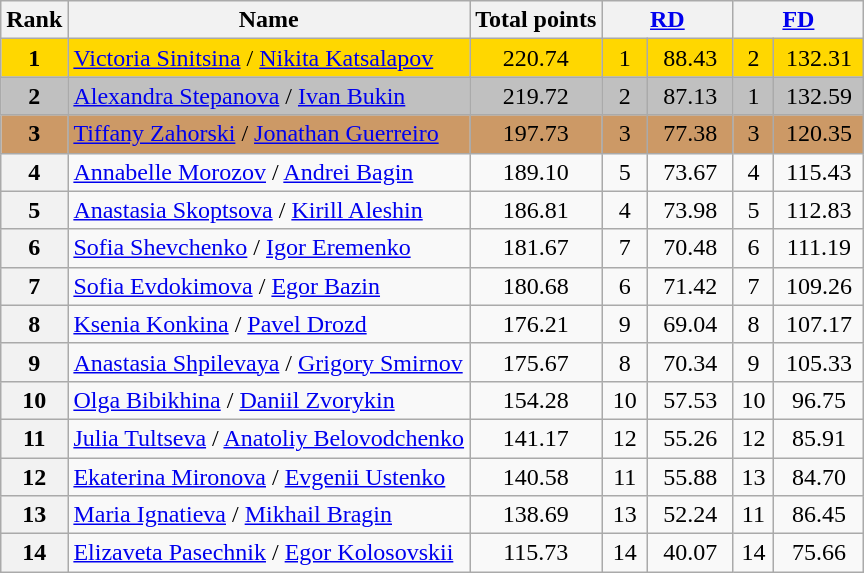<table class="wikitable sortable">
<tr>
<th>Rank</th>
<th>Name</th>
<th>Total points</th>
<th colspan="2" width="80px"><a href='#'>RD</a></th>
<th colspan="2" width="80px"><a href='#'>FD</a></th>
</tr>
<tr bgcolor="gold">
<td align="center"><strong>1</strong></td>
<td><a href='#'>Victoria Sinitsina</a> / <a href='#'>Nikita Katsalapov</a></td>
<td align="center">220.74</td>
<td align="center">1</td>
<td align="center">88.43</td>
<td align="center">2</td>
<td align="center">132.31</td>
</tr>
<tr bgcolor="silver">
<td align="center"><strong>2</strong></td>
<td><a href='#'>Alexandra Stepanova</a> / <a href='#'>Ivan Bukin</a></td>
<td align="center">219.72</td>
<td align="center">2</td>
<td align="center">87.13</td>
<td align="center">1</td>
<td align="center">132.59</td>
</tr>
<tr bgcolor="cc9966">
<td align="center"><strong>3</strong></td>
<td><a href='#'>Tiffany Zahorski</a> / <a href='#'>Jonathan Guerreiro</a></td>
<td align="center">197.73</td>
<td align="center">3</td>
<td align="center">77.38</td>
<td align="center">3</td>
<td align="center">120.35</td>
</tr>
<tr>
<th>4</th>
<td><a href='#'>Annabelle Morozov</a> / <a href='#'>Andrei Bagin</a></td>
<td align="center">189.10</td>
<td align="center">5</td>
<td align="center">73.67</td>
<td align="center">4</td>
<td align="center">115.43</td>
</tr>
<tr>
<th>5</th>
<td><a href='#'>Anastasia Skoptsova</a> / <a href='#'>Kirill Aleshin</a></td>
<td align="center">186.81</td>
<td align="center">4</td>
<td align="center">73.98</td>
<td align="center">5</td>
<td align="center">112.83</td>
</tr>
<tr>
<th>6</th>
<td><a href='#'>Sofia Shevchenko</a> / <a href='#'>Igor Eremenko</a></td>
<td align="center">181.67</td>
<td align="center">7</td>
<td align="center">70.48</td>
<td align="center">6</td>
<td align="center">111.19</td>
</tr>
<tr>
<th>7</th>
<td><a href='#'>Sofia Evdokimova</a> / <a href='#'>Egor Bazin</a></td>
<td align="center">180.68</td>
<td align="center">6</td>
<td align="center">71.42</td>
<td align="center">7</td>
<td align="center">109.26</td>
</tr>
<tr>
<th>8</th>
<td><a href='#'>Ksenia Konkina</a> / <a href='#'>Pavel Drozd</a></td>
<td align="center">176.21</td>
<td align="center">9</td>
<td align="center">69.04</td>
<td align="center">8</td>
<td align="center">107.17</td>
</tr>
<tr>
<th>9</th>
<td><a href='#'>Anastasia Shpilevaya</a> / <a href='#'>Grigory Smirnov</a></td>
<td align="center">175.67</td>
<td align="center">8</td>
<td align="center">70.34</td>
<td align="center">9</td>
<td align="center">105.33</td>
</tr>
<tr>
<th>10</th>
<td><a href='#'>Olga Bibikhina</a> / <a href='#'>Daniil Zvorykin</a></td>
<td align="center">154.28</td>
<td align="center">10</td>
<td align="center">57.53</td>
<td align="center">10</td>
<td align="center">96.75</td>
</tr>
<tr>
<th>11</th>
<td><a href='#'>Julia Tultseva</a> / <a href='#'>Anatoliy Belovodchenko</a></td>
<td align="center">141.17</td>
<td align="center">12</td>
<td align="center">55.26</td>
<td align="center">12</td>
<td align="center">85.91</td>
</tr>
<tr>
<th>12</th>
<td><a href='#'>Ekaterina Mironova</a> / <a href='#'>Evgenii Ustenko</a></td>
<td align="center">140.58</td>
<td align="center">11</td>
<td align="center">55.88</td>
<td align="center">13</td>
<td align="center">84.70</td>
</tr>
<tr>
<th>13</th>
<td><a href='#'>Maria Ignatieva</a> / <a href='#'>Mikhail Bragin</a></td>
<td align="center">138.69</td>
<td align="center">13</td>
<td align="center">52.24</td>
<td align="center">11</td>
<td align="center">86.45</td>
</tr>
<tr>
<th>14</th>
<td><a href='#'>Elizaveta Pasechnik</a> / <a href='#'>Egor Kolosovskii</a></td>
<td align="center">115.73</td>
<td align="center">14</td>
<td align="center">40.07</td>
<td align="center">14</td>
<td align="center">75.66</td>
</tr>
</table>
